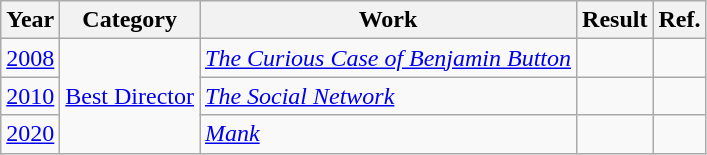<table class="wikitable plainrowheaders">
<tr>
<th scope="col">Year</th>
<th scope="col">Category</th>
<th scope="col">Work</th>
<th scope="col">Result</th>
<th scope="col">Ref.</th>
</tr>
<tr>
<td style="text-align:center"><a href='#'>2008</a></td>
<td rowspan=3><a href='#'>Best Director</a></td>
<td><em><a href='#'>The Curious Case of Benjamin Button</a></em></td>
<td></td>
<td></td>
</tr>
<tr>
<td style="text-align:center"><a href='#'>2010</a></td>
<td><em><a href='#'>The Social Network</a></em></td>
<td></td>
<td></td>
</tr>
<tr>
<td style="text-align:center"><a href='#'>2020</a></td>
<td><em><a href='#'>Mank</a></em></td>
<td></td>
<td></td>
</tr>
</table>
